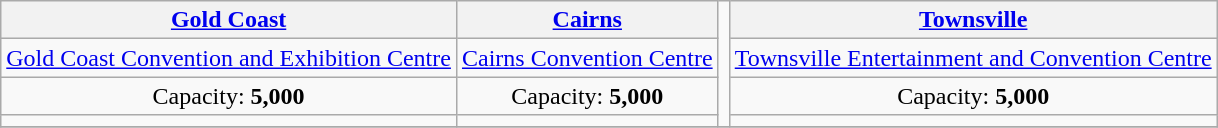<table class="wikitable" style="text-align:center;">
<tr>
<th><a href='#'>Gold Coast</a></th>
<th><a href='#'>Cairns</a></th>
<td rowspan="4"><br></td>
<th><a href='#'>Townsville</a></th>
</tr>
<tr>
<td><a href='#'>Gold Coast Convention and Exhibition Centre</a></td>
<td><a href='#'>Cairns Convention Centre</a></td>
<td><a href='#'>Townsville Entertainment and Convention Centre</a></td>
</tr>
<tr>
<td>Capacity: <strong>5,000</strong></td>
<td>Capacity: <strong>5,000</strong></td>
<td>Capacity: <strong>5,000</strong></td>
</tr>
<tr>
<td></td>
<td></td>
<td></td>
</tr>
<tr>
</tr>
</table>
